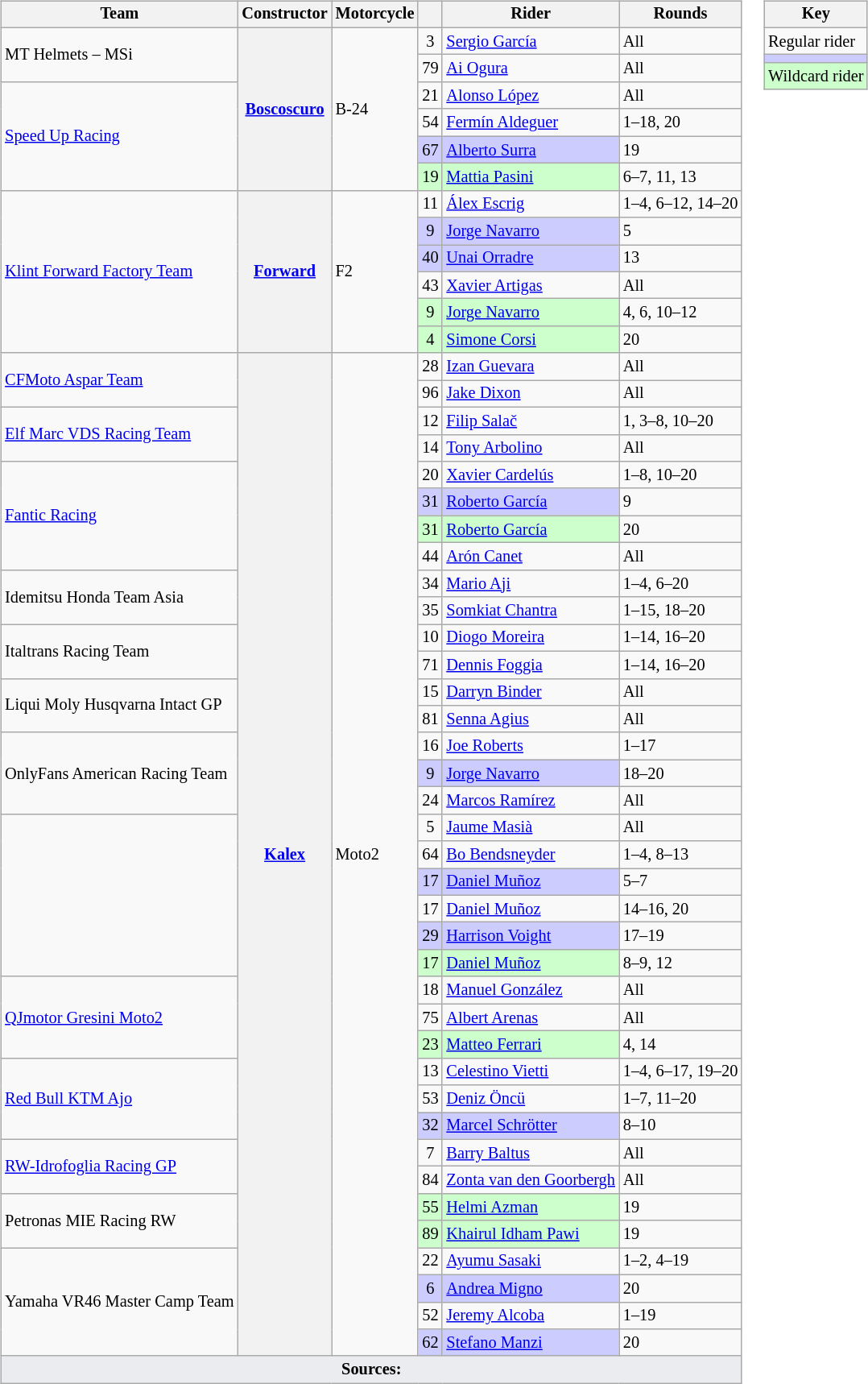<table>
<tr>
<td><br><table class="wikitable" style="font-size: 85%;">
<tr>
<th>Team</th>
<th>Constructor</th>
<th>Motorcycle</th>
<th></th>
<th>Rider</th>
<th>Rounds</th>
</tr>
<tr>
<td rowspan="2"> MT Helmets – MSi</td>
<th rowspan="6"><a href='#'>Boscoscuro</a></th>
<td rowspan="6">B-24</td>
<td align="center">3</td>
<td> <a href='#'>Sergio García</a></td>
<td>All</td>
</tr>
<tr>
<td align=center>79</td>
<td> <a href='#'>Ai Ogura</a></td>
<td>All</td>
</tr>
<tr>
<td rowspan="4"> <a href='#'>Speed Up Racing</a></td>
<td align="center">21</td>
<td> <a href='#'>Alonso López</a></td>
<td>All</td>
</tr>
<tr>
<td align="center">54</td>
<td> <a href='#'>Fermín Aldeguer</a></td>
<td>1–18, 20</td>
</tr>
<tr>
<td style="background:#ccccff;" align="center">67</td>
<td style="background:#ccccff;"> <a href='#'>Alberto Surra</a></td>
<td>19</td>
</tr>
<tr>
<td style="background:#ccffcc;" align="center">19</td>
<td style="background:#ccffcc;"> <a href='#'>Mattia Pasini</a></td>
<td>6–7, 11, 13</td>
</tr>
<tr>
<td rowspan=6> <a href='#'>Klint Forward Factory Team</a></td>
<th rowspan=6><a href='#'>Forward</a></th>
<td rowspan=6>F2</td>
<td align="center">11</td>
<td> <a href='#'>Álex Escrig</a></td>
<td nowrap>1–4, 6–12, 14–20</td>
</tr>
<tr>
<td style="background:#ccccff;" align="center">9</td>
<td style="background:#ccccff;"> <a href='#'>Jorge Navarro</a></td>
<td>5</td>
</tr>
<tr>
<td style="background:#ccccff;" align="center">40</td>
<td style="background:#ccccff;"> <a href='#'>Unai Orradre</a></td>
<td>13</td>
</tr>
<tr>
<td align="center">43</td>
<td> <a href='#'>Xavier Artigas</a></td>
<td>All</td>
</tr>
<tr>
<td style="background:#ccffcc;" align="center">9</td>
<td style="background:#ccffcc;"> <a href='#'>Jorge Navarro</a></td>
<td>4, 6, 10–12</td>
</tr>
<tr>
<td style="background:#ccffcc;" align="center">4</td>
<td style="background:#ccffcc;"> <a href='#'>Simone Corsi</a></td>
<td>20</td>
</tr>
<tr>
<td rowspan="2"> <a href='#'>CFMoto Aspar Team</a></td>
<th rowspan=37><a href='#'>Kalex</a></th>
<td rowspan=37>Moto2</td>
<td align=center>28</td>
<td> <a href='#'>Izan Guevara</a></td>
<td>All</td>
</tr>
<tr>
<td align="center">96</td>
<td> <a href='#'>Jake Dixon</a></td>
<td>All</td>
</tr>
<tr>
<td rowspan="2"> <a href='#'>Elf Marc VDS Racing Team</a></td>
<td align="center">12</td>
<td> <a href='#'>Filip Salač</a></td>
<td>1, 3–8, 10–20</td>
</tr>
<tr>
<td align="center">14</td>
<td> <a href='#'>Tony Arbolino</a></td>
<td>All</td>
</tr>
<tr>
<td rowspan="4"> <a href='#'>Fantic Racing</a></td>
<td align="center">20</td>
<td> <a href='#'>Xavier Cardelús</a></td>
<td>1–8, 10–20</td>
</tr>
<tr>
<td style="background:#ccccff;" align="center">31</td>
<td style="background:#ccccff;"> <a href='#'>Roberto García</a></td>
<td>9</td>
</tr>
<tr>
<td style="background:#ccffcc;" align="center">31</td>
<td style="background:#ccffcc;"> <a href='#'>Roberto García</a></td>
<td>20</td>
</tr>
<tr>
<td align="center">44</td>
<td> <a href='#'>Arón Canet</a></td>
<td>All</td>
</tr>
<tr>
<td rowspan="2"> Idemitsu Honda Team Asia</td>
<td align="center">34</td>
<td> <a href='#'>Mario Aji</a></td>
<td>1–4, 6–20</td>
</tr>
<tr>
<td align="center">35</td>
<td> <a href='#'>Somkiat Chantra</a></td>
<td>1–15, 18–20</td>
</tr>
<tr>
<td rowspan="2"> Italtrans Racing Team</td>
<td align="center">10</td>
<td> <a href='#'>Diogo Moreira</a></td>
<td>1–14, 16–20</td>
</tr>
<tr>
<td align="center">71</td>
<td> <a href='#'>Dennis Foggia</a></td>
<td>1–14, 16–20</td>
</tr>
<tr>
<td rowspan="2"> Liqui Moly Husqvarna Intact GP</td>
<td align="center">15</td>
<td> <a href='#'>Darryn Binder</a></td>
<td>All</td>
</tr>
<tr>
<td align="center">81</td>
<td> <a href='#'>Senna Agius</a></td>
<td>All</td>
</tr>
<tr>
<td rowspan=3> OnlyFans American Racing Team</td>
<td align="center">16</td>
<td> <a href='#'>Joe Roberts</a></td>
<td>1–17</td>
</tr>
<tr>
<td style="background:#ccccff;" align="center">9</td>
<td style="background:#ccccff;"> <a href='#'>Jorge Navarro</a></td>
<td>18–20</td>
</tr>
<tr>
<td align="center">24</td>
<td> <a href='#'>Marcos Ramírez</a></td>
<td>All</td>
</tr>
<tr>
<td rowspan=6></td>
<td align="center">5</td>
<td> <a href='#'>Jaume Masià</a></td>
<td>All</td>
</tr>
<tr>
<td align="center">64</td>
<td> <a href='#'>Bo Bendsneyder</a></td>
<td>1–4, 8–13</td>
</tr>
<tr>
<td style="background:#ccccff;" align="center">17</td>
<td style="background:#ccccff;"> <a href='#'>Daniel Muñoz</a></td>
<td>5–7</td>
</tr>
<tr>
<td align="center">17</td>
<td> <a href='#'>Daniel Muñoz</a></td>
<td>14–16, 20</td>
</tr>
<tr>
<td style="background:#ccccff;" align="center">29</td>
<td style="background:#ccccff;"> <a href='#'>Harrison Voight</a></td>
<td>17–19</td>
</tr>
<tr>
<td style="background:#ccffcc;" align="center">17</td>
<td style="background:#ccffcc;"> <a href='#'>Daniel Muñoz</a></td>
<td>8–9, 12</td>
</tr>
<tr>
<td rowspan="3"> <a href='#'>QJmotor Gresini Moto2</a></td>
<td align="center">18</td>
<td> <a href='#'>Manuel González</a></td>
<td>All</td>
</tr>
<tr>
<td align="center">75</td>
<td> <a href='#'>Albert Arenas</a></td>
<td>All</td>
</tr>
<tr>
<td style="background:#ccffcc;" align="center">23</td>
<td style="background:#ccffcc;"> <a href='#'>Matteo Ferrari</a></td>
<td>4, 14</td>
</tr>
<tr>
<td rowspan="3"> <a href='#'>Red Bull KTM Ajo</a></td>
<td align="center">13</td>
<td> <a href='#'>Celestino Vietti</a></td>
<td>1–4, 6–17, 19–20</td>
</tr>
<tr>
<td align="center">53</td>
<td> <a href='#'>Deniz Öncü</a></td>
<td>1–7, 11–20</td>
</tr>
<tr>
<td style="background:#ccccff;" align="center">32</td>
<td style="background:#ccccff;"> <a href='#'>Marcel Schrötter</a></td>
<td>8–10</td>
</tr>
<tr>
<td rowspan="2"> <a href='#'>RW-Idrofoglia Racing GP</a></td>
<td align="center">7</td>
<td> <a href='#'>Barry Baltus</a></td>
<td>All</td>
</tr>
<tr>
<td align="center">84</td>
<td nowrap> <a href='#'>Zonta van den Goorbergh</a></td>
<td>All</td>
</tr>
<tr>
<td rowspan="2"> Petronas MIE Racing RW</td>
<td style="background:#ccffcc;" align=center>55</td>
<td style="background:#ccffcc;"> <a href='#'>Helmi Azman</a></td>
<td>19</td>
</tr>
<tr>
<td style="background:#ccffcc;" align=center>89</td>
<td style="background:#ccffcc;"> <a href='#'>Khairul Idham Pawi</a></td>
<td>19</td>
</tr>
<tr>
<td rowspan=4> Yamaha VR46 Master Camp Team</td>
<td align="center">22</td>
<td> <a href='#'>Ayumu Sasaki</a></td>
<td>1–2, 4–19</td>
</tr>
<tr>
<td style="background:#ccccff;" align="center">6</td>
<td style="background:#ccccff;"> <a href='#'>Andrea Migno</a></td>
<td>20</td>
</tr>
<tr>
<td align="center">52</td>
<td> <a href='#'>Jeremy Alcoba</a></td>
<td>1–19</td>
</tr>
<tr>
<td style="background:#ccccff;" align="center">62</td>
<td style="background:#ccccff;"> <a href='#'>Stefano Manzi</a></td>
<td>20</td>
</tr>
<tr class="sortbottom">
<td colspan="6" align="bottom" style="background-color:#EAECF0; text-align:center"><strong>Sources:</strong></td>
</tr>
</table>
</td>
<td valign="top"><br><table class="wikitable" style="font-size: 85%;">
<tr>
<th colspan="2">Key</th>
</tr>
<tr>
<td>Regular rider</td>
</tr>
<tr style="background:#ccccff;">
<td></td>
</tr>
<tr style="background:#ccffcc;">
<td>Wildcard rider</td>
</tr>
</table>
</td>
</tr>
</table>
